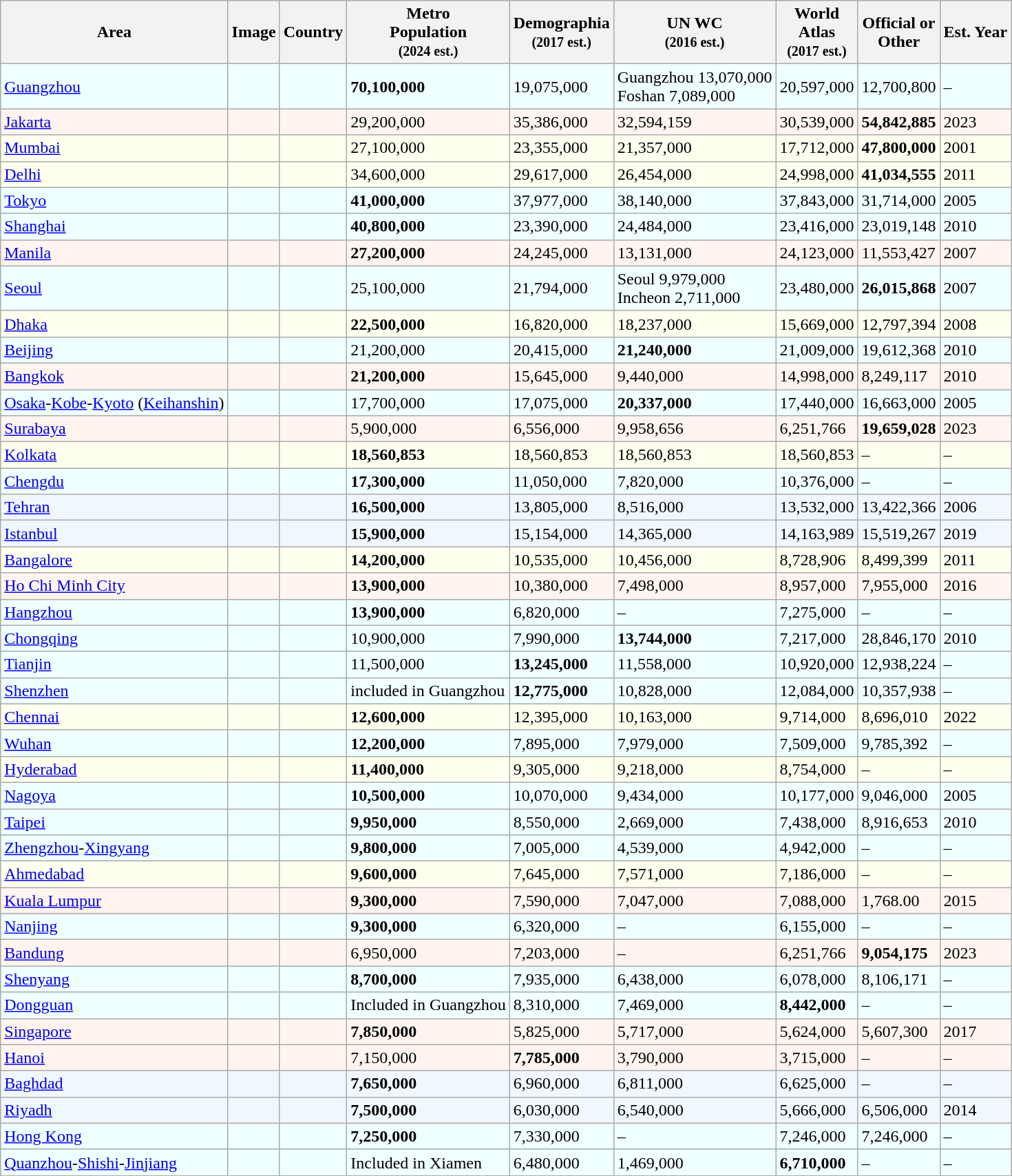<table class="wikitable sortable sticky-header static-row-numbers sort-under">
<tr>
<th>Area</th>
<th>Image</th>
<th>Country</th>
<th>Metro<br>Population<br><small>(2024 est.)</small></th>
<th>Demographia<br><small>(2017 est.)</small></th>
<th>UN <abbr>WC</abbr><br><small>(2016 est.)</small></th>
<th>World<br>Atlas<br><small>(2017 est.)</small></th>
<th>Official or<br>Other</th>
<th>Est. Year</th>
</tr>
<tr bgcolor="#F0FFFF">
<td><a href='#'>Guangzhou</a></td>
<td></td>
<td></td>
<td><strong>70,100,000</strong></td>
<td>19,075,000</td>
<td>Guangzhou 13,070,000<br>Foshan 7,089,000</td>
<td>20,597,000</td>
<td>12,700,800</td>
<td>–</td>
</tr>
<tr bgcolor="#FFF5EE">
<td><a href='#'>Jakarta</a></td>
<td></td>
<td></td>
<td>29,200,000</td>
<td>35,386,000</td>
<td>32,594,159</td>
<td>30,539,000</td>
<td><strong>54,842,885</strong></td>
<td>2023</td>
</tr>
<tr bgcolor="#FFFFF0">
<td><a href='#'>Mumbai</a></td>
<td></td>
<td></td>
<td>27,100,000</td>
<td>23,355,000</td>
<td>21,357,000</td>
<td>17,712,000</td>
<td><strong>47,800,000</strong></td>
<td>2001</td>
</tr>
<tr bgcolor="#FFFFF0">
<td><a href='#'>Delhi</a></td>
<td></td>
<td></td>
<td>34,600,000</td>
<td>29,617,000</td>
<td>26,454,000</td>
<td>24,998,000</td>
<td><strong>41,034,555</strong> </td>
<td>2011</td>
</tr>
<tr bgcolor="#F0FFFF">
<td><a href='#'>Tokyo</a></td>
<td></td>
<td></td>
<td><strong>41,000,000</strong></td>
<td>37,977,000</td>
<td>38,140,000</td>
<td>37,843,000</td>
<td>31,714,000</td>
<td>2005</td>
</tr>
<tr bgcolor="#F0FFFF">
<td><a href='#'>Shanghai</a></td>
<td></td>
<td></td>
<td><strong>40,800,000</strong></td>
<td>23,390,000</td>
<td>24,484,000</td>
<td>23,416,000</td>
<td>23,019,148</td>
<td>2010</td>
</tr>
<tr bgcolor="#FFF5EE">
<td><a href='#'>Manila</a></td>
<td></td>
<td></td>
<td><strong>27,200,000</strong></td>
<td>24,245,000</td>
<td>13,131,000</td>
<td>24,123,000</td>
<td>11,553,427</td>
<td>2007</td>
</tr>
<tr bgcolor="#F0FFFF">
<td><a href='#'>Seoul</a></td>
<td></td>
<td></td>
<td>25,100,000</td>
<td>21,794,000</td>
<td>Seoul 9,979,000<br>Incheon 2,711,000</td>
<td>23,480,000</td>
<td><strong>26,015,868</strong> </td>
<td>2007</td>
</tr>
<tr bgcolor="#FFFFF0">
<td><a href='#'>Dhaka</a></td>
<td></td>
<td></td>
<td><strong>22,500,000</strong></td>
<td>16,820,000</td>
<td>18,237,000</td>
<td>15,669,000</td>
<td>12,797,394</td>
<td>2008</td>
</tr>
<tr bgcolor="#F0FFFF">
<td><a href='#'>Beijing</a></td>
<td></td>
<td></td>
<td>21,200,000</td>
<td>20,415,000</td>
<td><strong>21,240,000</strong></td>
<td>21,009,000</td>
<td>19,612,368</td>
<td>2010</td>
</tr>
<tr bgcolor="#FFF5EE">
<td><a href='#'>Bangkok</a></td>
<td></td>
<td></td>
<td><strong>21,200,000</strong></td>
<td>15,645,000</td>
<td>9,440,000</td>
<td>14,998,000</td>
<td>8,249,117 </td>
<td>2010</td>
</tr>
<tr bgcolor="#F0FFFF">
<td><a href='#'>Osaka</a>-<a href='#'>Kobe</a>-<a href='#'>Kyoto</a> (<a href='#'>Keihanshin</a>)</td>
<td></td>
<td></td>
<td>17,700,000</td>
<td>17,075,000</td>
<td><strong>20,337,000</strong></td>
<td>17,440,000</td>
<td>16,663,000</td>
<td>2005</td>
</tr>
<tr bgcolor="#FFF5EE">
<td><a href='#'>Surabaya</a></td>
<td></td>
<td></td>
<td>5,900,000</td>
<td>6,556,000</td>
<td>9,958,656</td>
<td>6,251,766</td>
<td><strong>19,659,028</strong></td>
<td>2023</td>
</tr>
<tr bgcolor="#FFFFF0">
<td><a href='#'>Kolkata</a></td>
<td></td>
<td></td>
<td><strong>18,560,853</strong></td>
<td>18,560,853</td>
<td>18,560,853</td>
<td>18,560,853</td>
<td>–</td>
<td>–</td>
</tr>
<tr bgcolor="#F0FFFF">
<td><a href='#'>Chengdu</a></td>
<td></td>
<td></td>
<td><strong>17,300,000</strong></td>
<td>11,050,000</td>
<td>7,820,000</td>
<td>10,376,000</td>
<td>–</td>
<td>–</td>
</tr>
<tr bgcolor="#F0F8FF">
<td><a href='#'>Tehran</a></td>
<td></td>
<td></td>
<td><strong>16,500,000</strong></td>
<td>13,805,000</td>
<td>8,516,000</td>
<td>13,532,000</td>
<td>13,422,366</td>
<td>2006</td>
</tr>
<tr bgcolor="#F0F8FF">
<td><a href='#'>Istanbul</a></td>
<td></td>
<td></td>
<td><strong>15,900,000</strong></td>
<td>15,154,000</td>
<td>14,365,000</td>
<td>14,163,989</td>
<td>15,519,267</td>
<td>2019</td>
</tr>
<tr bgcolor="#FFFFF0">
<td><a href='#'>Bangalore</a></td>
<td></td>
<td></td>
<td><strong>14,200,000</strong></td>
<td>10,535,000</td>
<td>10,456,000</td>
<td>8,728,906</td>
<td>8,499,399</td>
<td>2011</td>
</tr>
<tr bgcolor="#FFF5EE">
<td><a href='#'>Ho Chi Minh City</a></td>
<td></td>
<td></td>
<td><strong>13,900,000</strong></td>
<td>10,380,000</td>
<td>7,498,000</td>
<td>8,957,000</td>
<td>7,955,000</td>
<td>2016</td>
</tr>
<tr bgcolor="#F0FFFF">
<td><a href='#'>Hangzhou</a></td>
<td></td>
<td></td>
<td><strong>13,900,000</strong></td>
<td>6,820,000</td>
<td>–</td>
<td>7,275,000</td>
<td>–</td>
<td>–</td>
</tr>
<tr bgcolor="#F0FFFF">
<td><a href='#'>Chongqing</a></td>
<td></td>
<td></td>
<td>10,900,000</td>
<td>7,990,000</td>
<td><strong>13,744,000</strong></td>
<td>7,217,000</td>
<td>28,846,170</td>
<td>2010</td>
</tr>
<tr bgcolor="#F0FFFF">
<td><a href='#'>Tianjin</a></td>
<td></td>
<td></td>
<td>11,500,000</td>
<td><strong>13,245,000</strong></td>
<td>11,558,000</td>
<td>10,920,000</td>
<td>12,938,224</td>
<td>–</td>
</tr>
<tr bgcolor="#F0FFFF">
<td><a href='#'>Shenzhen</a></td>
<td></td>
<td></td>
<td>included in Guangzhou</td>
<td><strong>12,775,000</strong></td>
<td>10,828,000</td>
<td>12,084,000</td>
<td>10,357,938</td>
<td>–</td>
</tr>
<tr bgcolor="#FFFFF0">
<td><a href='#'>Chennai</a></td>
<td></td>
<td></td>
<td><strong>12,600,000</strong></td>
<td>12,395,000</td>
<td>10,163,000</td>
<td>9,714,000</td>
<td>8,696,010</td>
<td>2022</td>
</tr>
<tr bgcolor="#F0FFFF">
<td><a href='#'>Wuhan</a></td>
<td></td>
<td></td>
<td><strong>12,200,000</strong></td>
<td>7,895,000</td>
<td>7,979,000</td>
<td>7,509,000</td>
<td>9,785,392</td>
<td>–</td>
</tr>
<tr bgcolor="#FFFFF0">
<td><a href='#'>Hyderabad</a></td>
<td></td>
<td></td>
<td><strong>11,400,000</strong></td>
<td>9,305,000</td>
<td>9,218,000</td>
<td>8,754,000</td>
<td>–</td>
<td>–</td>
</tr>
<tr bgcolor="#F0FFFF">
<td><a href='#'>Nagoya</a></td>
<td></td>
<td></td>
<td><strong>10,500,000</strong></td>
<td>10,070,000</td>
<td>9,434,000</td>
<td>10,177,000</td>
<td>9,046,000</td>
<td>2005</td>
</tr>
<tr bgcolor="#F0FFFF">
<td><a href='#'>Taipei</a></td>
<td></td>
<td></td>
<td><strong>9,950,000</strong></td>
<td>8,550,000</td>
<td>2,669,000</td>
<td>7,438,000</td>
<td>8,916,653 </td>
<td>2010</td>
</tr>
<tr bgcolor="#F0FFFF">
<td><a href='#'>Zhengzhou</a>-<a href='#'>Xingyang</a></td>
<td></td>
<td></td>
<td><strong>9,800,000</strong></td>
<td>7,005,000</td>
<td>4,539,000</td>
<td>4,942,000</td>
<td>–</td>
<td>–</td>
</tr>
<tr bgcolor="#FFFFF0">
<td><a href='#'>Ahmedabad</a></td>
<td></td>
<td></td>
<td><strong>9,600,000</strong></td>
<td>7,645,000</td>
<td>7,571,000</td>
<td>7,186,000</td>
<td>–</td>
<td>–</td>
</tr>
<tr bgcolor="#FFF5EE">
<td><a href='#'>Kuala Lumpur</a></td>
<td></td>
<td></td>
<td><strong>9,300,000</strong></td>
<td>7,590,000</td>
<td>7,047,000</td>
<td>7,088,000</td>
<td>1,768.00 </td>
<td>2015</td>
</tr>
<tr bgcolor="#F0FFFF">
<td><a href='#'>Nanjing</a></td>
<td></td>
<td></td>
<td><strong>9,300,000</strong></td>
<td>6,320,000</td>
<td>–</td>
<td>6,155,000</td>
<td>–</td>
<td>–</td>
</tr>
<tr bgcolor="#FFF5EE">
<td><a href='#'>Bandung</a></td>
<td></td>
<td></td>
<td>6,950,000</td>
<td>7,203,000</td>
<td>–</td>
<td>6,251,766</td>
<td><strong>9,054,175</strong></td>
<td>2023</td>
</tr>
<tr bgcolor="#F0FFFF">
<td><a href='#'>Shenyang</a></td>
<td></td>
<td></td>
<td><strong>8,700,000</strong></td>
<td>7,935,000</td>
<td>6,438,000</td>
<td>6,078,000</td>
<td>8,106,171</td>
<td>–</td>
</tr>
<tr bgcolor="#F0FFFF">
<td><a href='#'>Dongguan</a></td>
<td></td>
<td></td>
<td>Included in Guangzhou</td>
<td>8,310,000</td>
<td>7,469,000</td>
<td><strong>8,442,000</strong></td>
<td>–</td>
<td>–</td>
</tr>
<tr bgcolor="#FFF5EE">
<td><a href='#'>Singapore</a></td>
<td></td>
<td></td>
<td><strong>7,850,000</strong></td>
<td>5,825,000</td>
<td>5,717,000</td>
<td>5,624,000</td>
<td>5,607,300 </td>
<td>2017</td>
</tr>
<tr bgcolor="#FFF5EE">
<td><a href='#'>Hanoi</a></td>
<td></td>
<td></td>
<td>7,150,000</td>
<td><strong>7,785,000</strong></td>
<td>3,790,000</td>
<td>3,715,000</td>
<td>–</td>
<td>–</td>
</tr>
<tr bgcolor="#F0F8FF">
<td><a href='#'>Baghdad</a></td>
<td></td>
<td></td>
<td><strong>7,650,000</strong></td>
<td>6,960,000</td>
<td>6,811,000</td>
<td>6,625,000</td>
<td>–</td>
<td>–</td>
</tr>
<tr bgcolor="#F0F8FF">
<td><a href='#'>Riyadh</a></td>
<td></td>
<td></td>
<td><strong>7,500,000</strong></td>
<td>6,030,000</td>
<td>6,540,000</td>
<td>5,666,000</td>
<td>6,506,000</td>
<td>2014</td>
</tr>
<tr bgcolor="#F0FFFF">
<td><a href='#'>Hong Kong</a></td>
<td></td>
<td></td>
<td><strong>7,250,000</strong></td>
<td>7,330,000</td>
<td>–</td>
<td>7,246,000</td>
<td>7,246,000</td>
<td>–</td>
</tr>
<tr bgcolor="#F0FFFF">
<td><a href='#'>Quanzhou</a>-<a href='#'>Shishi</a>-<a href='#'>Jinjiang</a></td>
<td></td>
<td></td>
<td>Included in Xiamen </td>
<td>6,480,000</td>
<td>1,469,000</td>
<td><strong>6,710,000</strong></td>
<td>–</td>
<td>–</td>
</tr>
</table>
